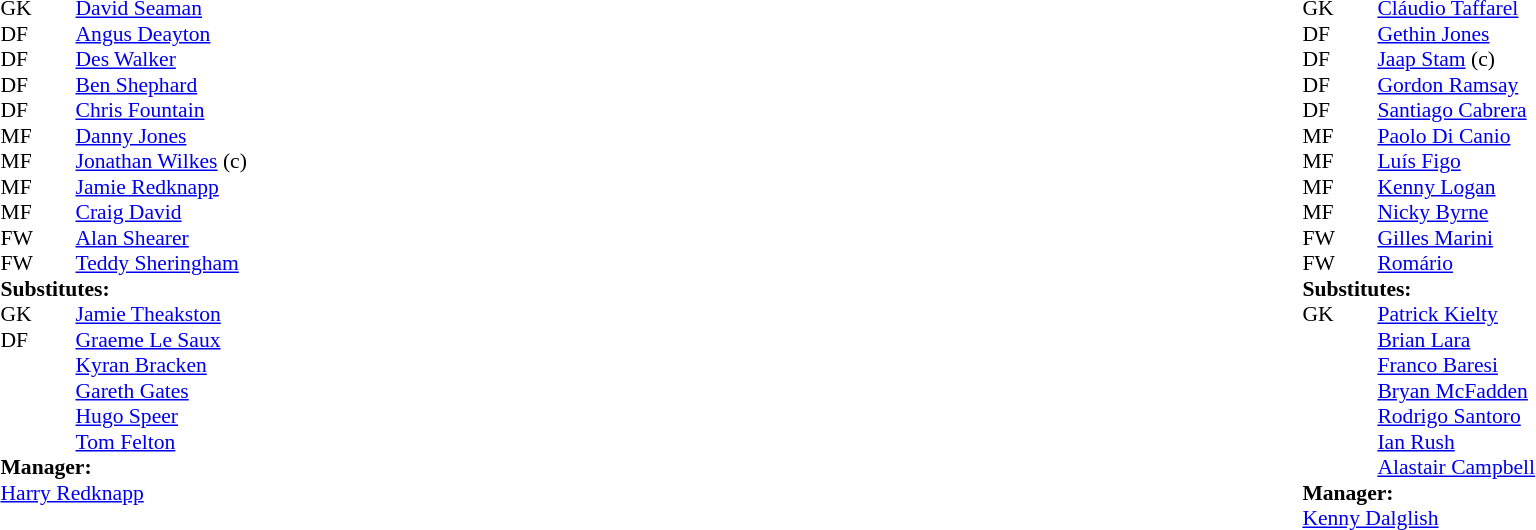<table width="100%">
<tr>
<td valign="top" width="50%"><br><table style="font-size: 90%" cellspacing="0" cellpadding="0">
<tr>
<th width=25></th>
<th width=25></th>
</tr>
<tr>
<td>GK</td>
<td></td>
<td><a href='#'>David Seaman</a></td>
<td></td>
<td></td>
</tr>
<tr>
<td>DF</td>
<td></td>
<td><a href='#'>Angus Deayton</a></td>
<td></td>
<td></td>
</tr>
<tr>
<td>DF</td>
<td></td>
<td><a href='#'>Des Walker</a></td>
<td></td>
<td></td>
</tr>
<tr>
<td>DF</td>
<td></td>
<td><a href='#'>Ben Shephard</a></td>
</tr>
<tr>
<td>DF</td>
<td></td>
<td><a href='#'>Chris Fountain</a></td>
<td></td>
<td></td>
</tr>
<tr>
<td>MF</td>
<td></td>
<td><a href='#'>Danny Jones</a></td>
</tr>
<tr>
<td>MF</td>
<td></td>
<td><a href='#'>Jonathan Wilkes</a> (c)</td>
</tr>
<tr>
<td>MF</td>
<td></td>
<td><a href='#'>Jamie Redknapp</a></td>
</tr>
<tr>
<td>MF</td>
<td></td>
<td><a href='#'>Craig David</a></td>
<td></td>
<td></td>
<td></td>
</tr>
<tr>
<td>FW</td>
<td></td>
<td><a href='#'>Alan Shearer</a></td>
</tr>
<tr>
<td>FW</td>
<td></td>
<td><a href='#'>Teddy Sheringham</a></td>
</tr>
<tr>
<td colspan=3><strong>Substitutes:</strong></td>
</tr>
<tr>
<td>GK</td>
<td></td>
<td><a href='#'>Jamie Theakston</a></td>
<td></td>
<td></td>
</tr>
<tr>
<td>DF</td>
<td></td>
<td><a href='#'>Graeme Le Saux</a></td>
<td></td>
<td></td>
</tr>
<tr>
<td></td>
<td></td>
<td><a href='#'>Kyran Bracken</a></td>
<td></td>
<td></td>
</tr>
<tr>
<td></td>
<td></td>
<td><a href='#'>Gareth Gates</a></td>
<td></td>
<td></td>
<td></td>
</tr>
<tr>
<td></td>
<td></td>
<td><a href='#'>Hugo Speer</a></td>
<td></td>
<td></td>
<td></td>
</tr>
<tr>
<td></td>
<td></td>
<td><a href='#'>Tom Felton</a></td>
<td></td>
<td></td>
</tr>
<tr>
<td colspan=3><strong>Manager:</strong></td>
</tr>
<tr>
<td colspan=4><a href='#'>Harry Redknapp</a></td>
</tr>
</table>
</td>
<td valign="top"></td>
<td valign="top" width="50%"><br><table style="font-size: 90%" cellspacing="0" cellpadding="0" align=center>
<tr>
<th width=25></th>
<th width=25></th>
</tr>
<tr>
<td>GK</td>
<td></td>
<td><a href='#'>Cláudio Taffarel</a></td>
<td></td>
<td></td>
</tr>
<tr>
<td>DF</td>
<td></td>
<td><a href='#'>Gethin Jones</a></td>
</tr>
<tr>
<td>DF</td>
<td></td>
<td><a href='#'>Jaap Stam</a> (c)</td>
</tr>
<tr>
<td>DF</td>
<td></td>
<td><a href='#'>Gordon Ramsay</a></td>
<td></td>
<td></td>
</tr>
<tr>
<td>DF</td>
<td></td>
<td><a href='#'>Santiago Cabrera</a></td>
</tr>
<tr>
<td>MF</td>
<td></td>
<td><a href='#'>Paolo Di Canio</a></td>
</tr>
<tr>
<td>MF</td>
<td></td>
<td><a href='#'>Luís Figo</a></td>
<td></td>
<td></td>
</tr>
<tr>
<td>MF</td>
<td></td>
<td><a href='#'>Kenny Logan</a></td>
<td></td>
<td></td>
</tr>
<tr>
<td>MF</td>
<td></td>
<td><a href='#'>Nicky Byrne</a></td>
</tr>
<tr>
<td>FW</td>
<td></td>
<td><a href='#'>Gilles Marini</a></td>
<td></td>
<td></td>
</tr>
<tr>
<td>FW</td>
<td></td>
<td><a href='#'>Romário</a></td>
<td></td>
<td></td>
</tr>
<tr>
<td colspan=3><strong>Substitutes:</strong></td>
</tr>
<tr>
<td>GK</td>
<td></td>
<td><a href='#'>Patrick Kielty</a></td>
<td></td>
<td></td>
</tr>
<tr>
<td></td>
<td></td>
<td><a href='#'>Brian Lara</a></td>
<td></td>
<td></td>
</tr>
<tr>
<td></td>
<td></td>
<td><a href='#'>Franco Baresi</a></td>
<td></td>
<td></td>
<td></td>
</tr>
<tr>
<td></td>
<td></td>
<td><a href='#'>Bryan McFadden</a></td>
<td></td>
<td></td>
</tr>
<tr>
<td></td>
<td></td>
<td><a href='#'>Rodrigo Santoro</a></td>
<td></td>
<td></td>
</tr>
<tr>
<td></td>
<td></td>
<td><a href='#'>Ian Rush</a></td>
<td></td>
<td></td>
</tr>
<tr>
<td></td>
<td></td>
<td><a href='#'>Alastair Campbell</a></td>
<td></td>
<td></td>
</tr>
<tr>
<td colspan=3><strong>Manager:</strong></td>
</tr>
<tr>
<td colspan=4><a href='#'>Kenny Dalglish</a></td>
</tr>
</table>
</td>
</tr>
</table>
